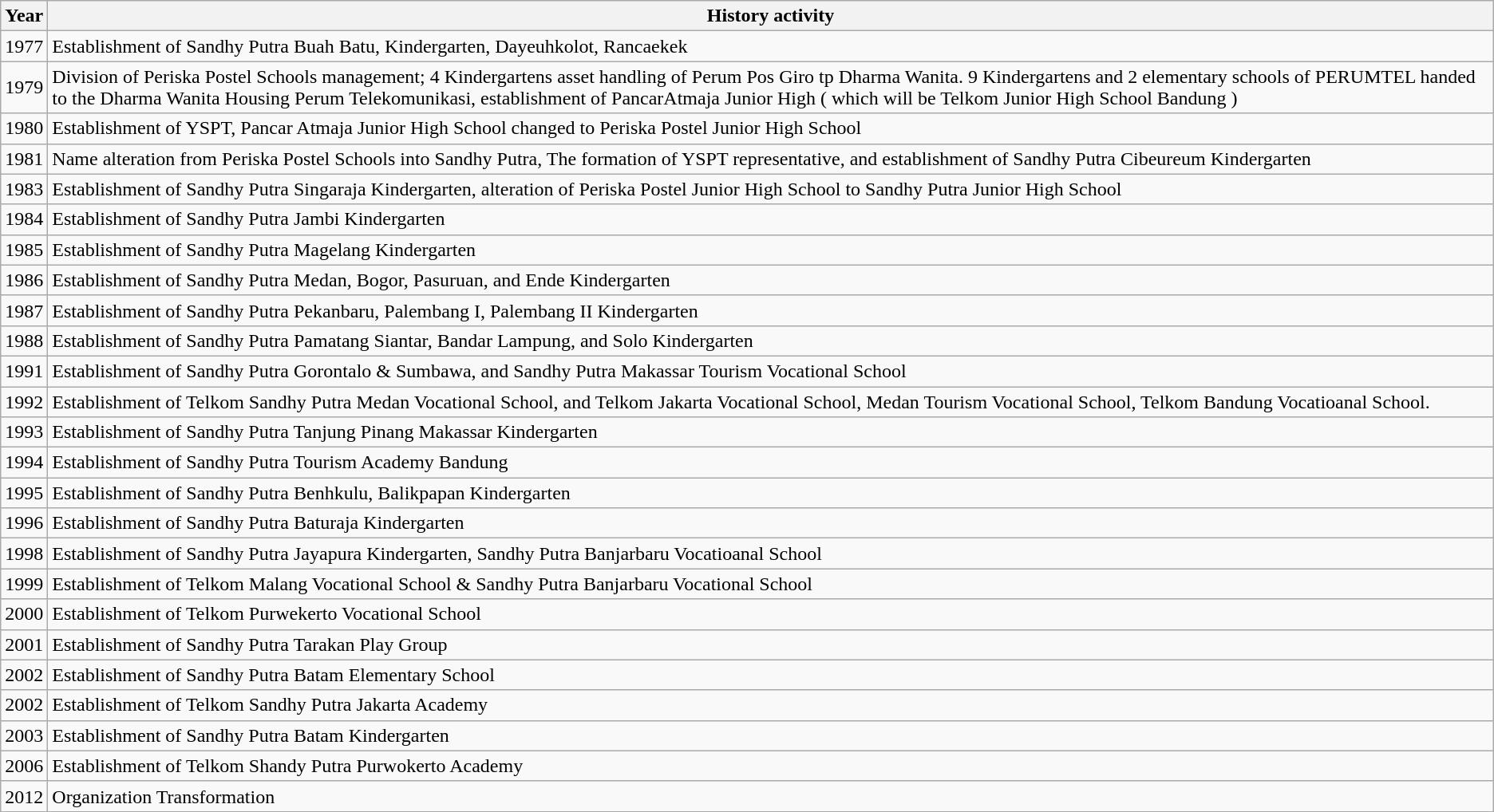<table class="wikitable">
<tr>
<th>Year</th>
<th>History activity</th>
</tr>
<tr>
<td>1977</td>
<td>Establishment of Sandhy Putra Buah Batu, Kindergarten, Dayeuhkolot, Rancaekek</td>
</tr>
<tr>
<td>1979</td>
<td>Division of Periska Postel Schools management; 4 Kindergartens asset handling of Perum Pos Giro tp Dharma Wanita. 9 Kindergartens and 2 elementary schools of PERUMTEL handed to the Dharma Wanita Housing Perum Telekomunikasi, establishment of PancarAtmaja Junior High ( which will be Telkom Junior High School Bandung )</td>
</tr>
<tr>
<td>1980</td>
<td>Establishment of YSPT, Pancar Atmaja Junior High School changed to Periska Postel Junior High School</td>
</tr>
<tr>
<td>1981</td>
<td>Name alteration from Periska Postel Schools into Sandhy Putra, The formation of YSPT representative, and establishment of Sandhy Putra Cibeureum Kindergarten</td>
</tr>
<tr>
<td>1983</td>
<td>Establishment of Sandhy Putra Singaraja Kindergarten, alteration of Periska Postel Junior High School to Sandhy Putra Junior High School</td>
</tr>
<tr>
<td>1984</td>
<td>Establishment of Sandhy Putra Jambi Kindergarten</td>
</tr>
<tr>
<td>1985</td>
<td>Establishment of Sandhy Putra Magelang Kindergarten</td>
</tr>
<tr>
<td>1986</td>
<td>Establishment of Sandhy Putra Medan, Bogor, Pasuruan, and Ende Kindergarten</td>
</tr>
<tr>
<td>1987</td>
<td>Establishment of Sandhy Putra Pekanbaru, Palembang I, Palembang II Kindergarten</td>
</tr>
<tr>
<td>1988</td>
<td>Establishment of Sandhy Putra Pamatang Siantar, Bandar Lampung, and Solo Kindergarten</td>
</tr>
<tr>
<td>1991</td>
<td>Establishment of Sandhy Putra Gorontalo & Sumbawa, and Sandhy Putra Makassar Tourism Vocational School</td>
</tr>
<tr>
<td>1992</td>
<td>Establishment of Telkom Sandhy Putra Medan Vocational School, and Telkom Jakarta Vocational School, Medan Tourism Vocational School, Telkom Bandung Vocatioanal School.</td>
</tr>
<tr>
<td>1993</td>
<td>Establishment of Sandhy Putra Tanjung Pinang Makassar Kindergarten</td>
</tr>
<tr>
<td>1994</td>
<td>Establishment of Sandhy Putra Tourism Academy Bandung</td>
</tr>
<tr>
<td>1995</td>
<td>Establishment of Sandhy Putra Benhkulu, Balikpapan Kindergarten</td>
</tr>
<tr>
<td>1996</td>
<td>Establishment of Sandhy Putra Baturaja Kindergarten</td>
</tr>
<tr>
<td>1998</td>
<td>Establishment of Sandhy Putra Jayapura Kindergarten, Sandhy Putra Banjarbaru Vocatioanal School</td>
</tr>
<tr>
<td>1999</td>
<td>Establishment of Telkom Malang Vocational School & Sandhy Putra Banjarbaru Vocational School</td>
</tr>
<tr>
<td>2000</td>
<td>Establishment of Telkom Purwekerto Vocational School</td>
</tr>
<tr>
<td>2001</td>
<td>Establishment of Sandhy Putra Tarakan Play Group</td>
</tr>
<tr>
<td>2002</td>
<td>Establishment of Sandhy Putra Batam Elementary School</td>
</tr>
<tr>
<td>2002</td>
<td>Establishment of Telkom Sandhy Putra Jakarta Academy</td>
</tr>
<tr>
<td>2003</td>
<td>Establishment of Sandhy Putra Batam Kindergarten</td>
</tr>
<tr>
<td>2006</td>
<td>Establishment of Telkom Shandy Putra Purwokerto Academy</td>
</tr>
<tr>
<td>2012</td>
<td>Organization Transformation</td>
</tr>
</table>
